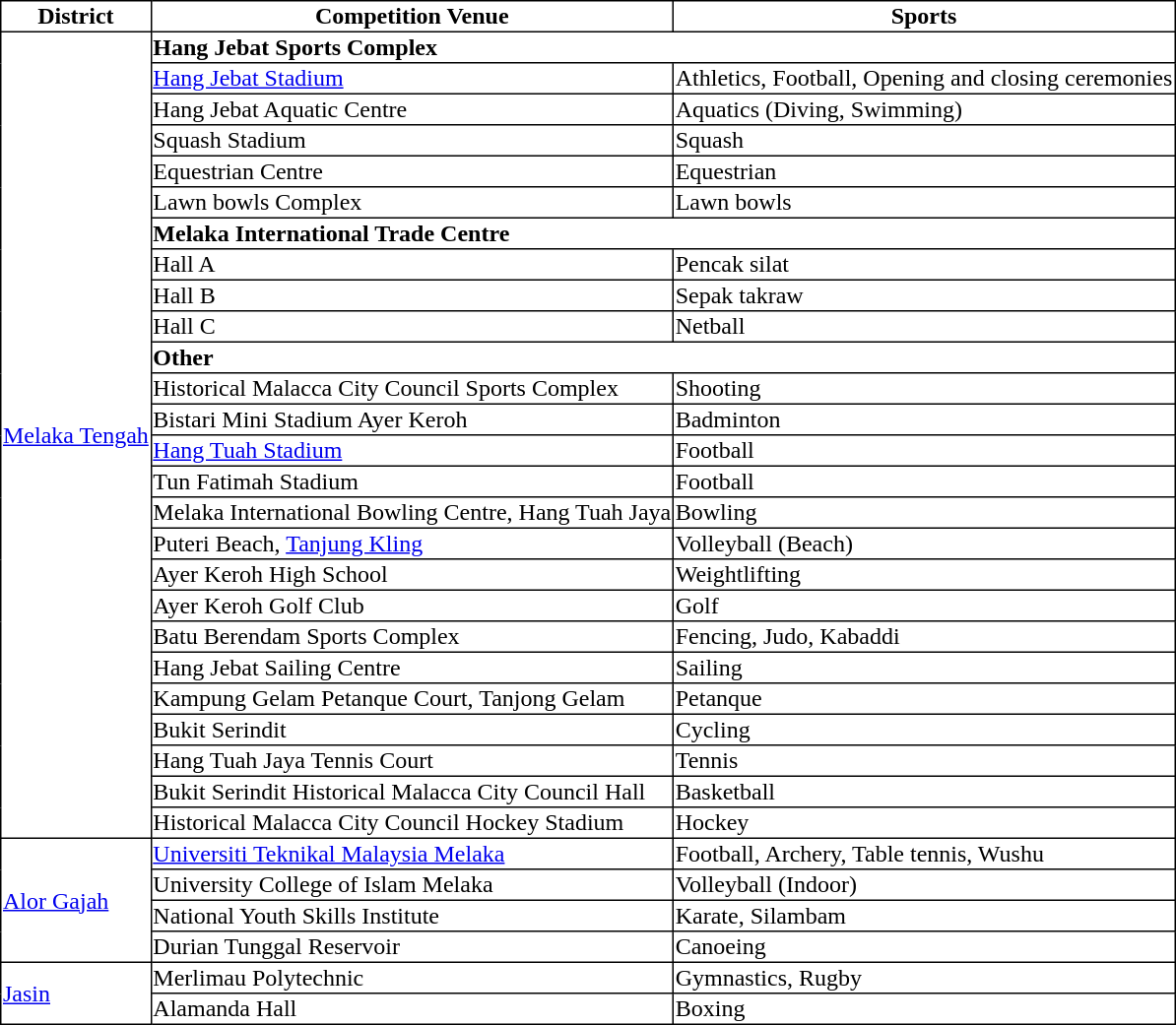<table border=1 style="border-collapse:collapse; text-align:left; font-size:100%; border:2px black;">
<tr style="text-align:center; color:black; font-weight:bold; background:white;">
<td>District</td>
<td>Competition Venue</td>
<td>Sports</td>
</tr>
<tr>
<td rowspan=26><a href='#'>Melaka Tengah</a></td>
<td colspan=2><strong>Hang Jebat Sports Complex</strong></td>
</tr>
<tr>
<td><a href='#'>Hang Jebat Stadium</a></td>
<td>Athletics, Football, Opening and closing ceremonies</td>
</tr>
<tr>
<td>Hang Jebat Aquatic Centre</td>
<td>Aquatics (Diving, Swimming)</td>
</tr>
<tr>
<td>Squash Stadium</td>
<td>Squash</td>
</tr>
<tr>
<td>Equestrian Centre</td>
<td>Equestrian</td>
</tr>
<tr>
<td>Lawn bowls Complex</td>
<td>Lawn bowls</td>
</tr>
<tr>
<td colspan=2><strong>Melaka International Trade Centre</strong></td>
</tr>
<tr>
<td>Hall A</td>
<td>Pencak silat</td>
</tr>
<tr>
<td>Hall B</td>
<td>Sepak takraw</td>
</tr>
<tr>
<td>Hall C</td>
<td>Netball</td>
</tr>
<tr>
<td colspan=2><strong>Other</strong></td>
</tr>
<tr>
<td>Historical Malacca City Council Sports Complex</td>
<td>Shooting</td>
</tr>
<tr>
<td>Bistari Mini Stadium Ayer Keroh</td>
<td>Badminton</td>
</tr>
<tr>
<td><a href='#'>Hang Tuah Stadium</a></td>
<td>Football</td>
</tr>
<tr>
<td>Tun Fatimah Stadium</td>
<td>Football</td>
</tr>
<tr>
<td>Melaka International Bowling Centre, Hang Tuah Jaya</td>
<td>Bowling</td>
</tr>
<tr>
<td>Puteri Beach, <a href='#'>Tanjung Kling</a></td>
<td>Volleyball (Beach)</td>
</tr>
<tr>
<td>Ayer Keroh High School</td>
<td>Weightlifting</td>
</tr>
<tr>
<td>Ayer Keroh Golf Club</td>
<td>Golf</td>
</tr>
<tr>
<td>Batu Berendam Sports Complex</td>
<td>Fencing, Judo, Kabaddi</td>
</tr>
<tr>
<td>Hang Jebat Sailing Centre</td>
<td>Sailing</td>
</tr>
<tr>
<td>Kampung Gelam Petanque Court, Tanjong Gelam</td>
<td>Petanque</td>
</tr>
<tr>
<td>Bukit Serindit</td>
<td>Cycling</td>
</tr>
<tr>
<td>Hang Tuah Jaya Tennis Court</td>
<td>Tennis</td>
</tr>
<tr>
<td>Bukit Serindit Historical Malacca City Council Hall</td>
<td>Basketball</td>
</tr>
<tr>
<td>Historical Malacca City Council Hockey Stadium</td>
<td>Hockey</td>
</tr>
<tr>
<td rowspan=4><a href='#'>Alor Gajah</a></td>
<td><a href='#'>Universiti Teknikal Malaysia Melaka</a></td>
<td>Football, Archery, Table tennis, Wushu</td>
</tr>
<tr>
<td>University College of Islam Melaka</td>
<td>Volleyball (Indoor)</td>
</tr>
<tr>
<td>National Youth Skills Institute</td>
<td>Karate, Silambam</td>
</tr>
<tr>
<td>Durian Tunggal Reservoir</td>
<td>Canoeing</td>
</tr>
<tr>
<td rowspan=2><a href='#'>Jasin</a></td>
<td>Merlimau Polytechnic</td>
<td>Gymnastics, Rugby</td>
</tr>
<tr>
<td>Alamanda Hall</td>
<td>Boxing</td>
</tr>
</table>
